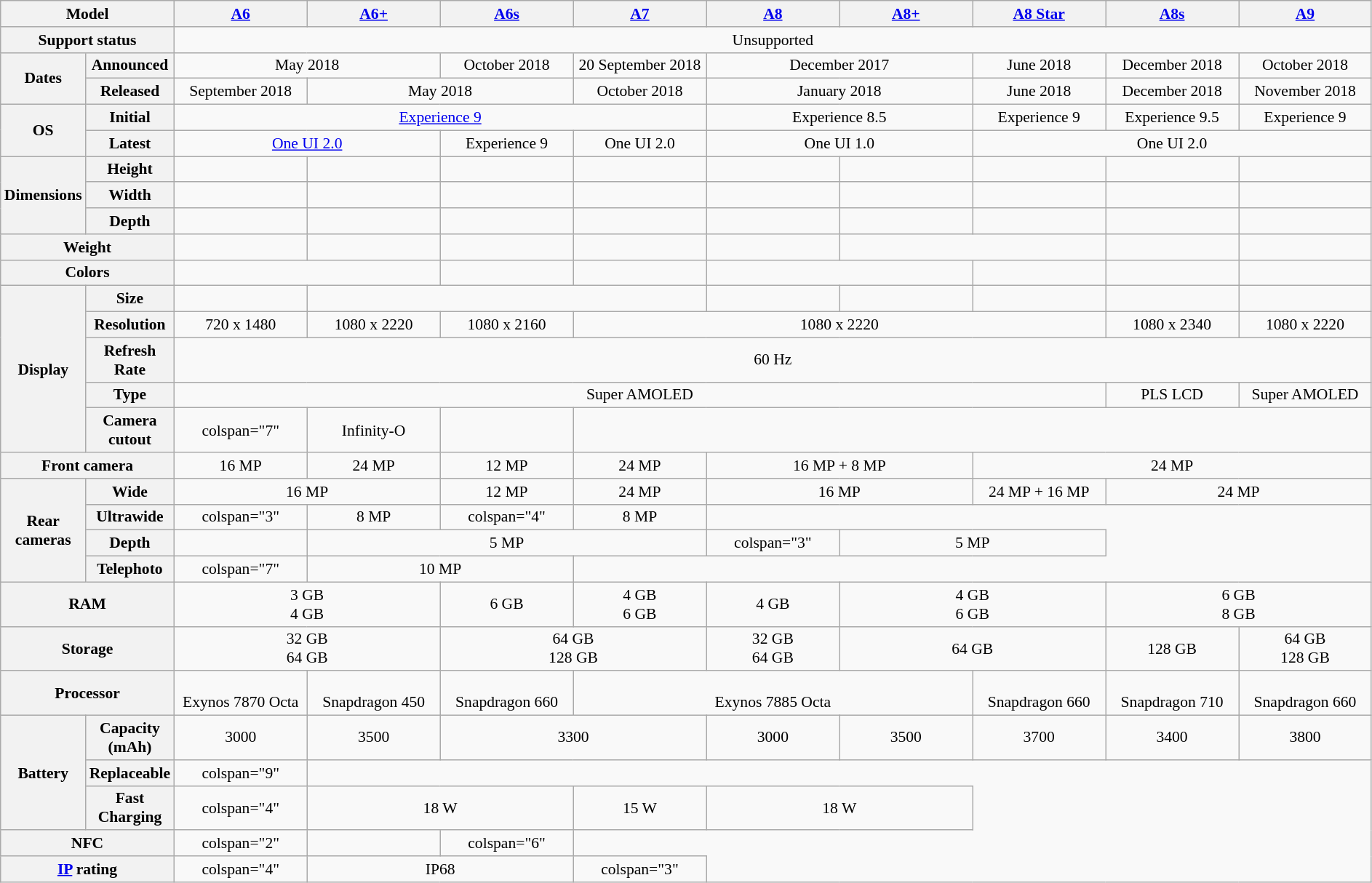<table class="wikitable" style="text-align:center; font-size:90%;">
<tr>
<th colspan="2">Model</th>
<th style="min-width: 8em"><a href='#'>A6</a></th>
<th style="min-width: 8em"><a href='#'>A6+</a></th>
<th style="min-width: 8em"><a href='#'>A6s</a></th>
<th style="min-width: 8em"><a href='#'>A7</a></th>
<th style="min-width: 8em"><a href='#'>A8</a></th>
<th style="min-width: 8em"><a href='#'>A8+</a></th>
<th style="min-width: 8em"><a href='#'>A8 Star</a></th>
<th style="min-width: 8em"><a href='#'>A8s</a></th>
<th style="min-width: 8em"><a href='#'>A9</a></th>
</tr>
<tr>
<th colspan="2">Support status</th>
<td colspan="9">Unsupported</td>
</tr>
<tr>
<th rowspan="2">Dates</th>
<th>Announced</th>
<td colspan="2">May 2018</td>
<td>October 2018</td>
<td>20 September 2018</td>
<td colspan="2">December 2017</td>
<td>June 2018</td>
<td>December 2018</td>
<td>October 2018</td>
</tr>
<tr>
<th>Released</th>
<td>September 2018</td>
<td colspan="2">May 2018</td>
<td>October 2018</td>
<td colspan="2">January 2018</td>
<td>June 2018</td>
<td>December 2018</td>
<td>November 2018</td>
</tr>
<tr>
<th rowspan="2">OS</th>
<th>Initial</th>
<td colspan="4"><a href='#'>Experience 9</a><br></td>
<td colspan="2">Experience 8.5<br></td>
<td>Experience 9<br></td>
<td>Experience 9.5<br></td>
<td>Experience 9<br></td>
</tr>
<tr>
<th>Latest</th>
<td colspan="2"><a href='#'>One UI 2.0</a><br></td>
<td>Experience 9<br></td>
<td>One UI 2.0<br></td>
<td colspan="2">One UI 1.0<br></td>
<td colspan="3">One UI 2.0<br></td>
</tr>
<tr>
<th rowspan="3">Dimensions<br></th>
<th>Height</th>
<td></td>
<td></td>
<td></td>
<td></td>
<td></td>
<td></td>
<td></td>
<td></td>
<td></td>
</tr>
<tr>
<th>Width</th>
<td></td>
<td></td>
<td></td>
<td></td>
<td></td>
<td></td>
<td></td>
<td></td>
<td></td>
</tr>
<tr>
<th>Depth</th>
<td></td>
<td></td>
<td></td>
<td></td>
<td></td>
<td></td>
<td></td>
<td></td>
<td></td>
</tr>
<tr>
<th colspan="2">Weight<br></th>
<td></td>
<td></td>
<td></td>
<td></td>
<td></td>
<td colspan="2"></td>
<td></td>
<td></td>
</tr>
<tr>
<th colspan="2">Colors</th>
<td colspan="2">   </td>
<td>    </td>
<td>   </td>
<td colspan="2">   </td>
<td> </td>
<td>    </td>
<td>  </td>
</tr>
<tr>
<th rowspan="5">Display</th>
<th>Size</th>
<td></td>
<td colspan="3"></td>
<td></td>
<td></td>
<td></td>
<td></td>
<td></td>
</tr>
<tr>
<th>Resolution</th>
<td>720 x 1480</td>
<td>1080 x 2220</td>
<td>1080 x 2160</td>
<td colspan="4">1080 x 2220</td>
<td>1080 x 2340</td>
<td>1080 x 2220</td>
</tr>
<tr>
<th>Refresh Rate</th>
<td colspan="9">60 Hz</td>
</tr>
<tr>
<th>Type</th>
<td colspan="7">Super AMOLED</td>
<td>PLS LCD</td>
<td>Super AMOLED</td>
</tr>
<tr>
<th>Camera cutout</th>
<td>colspan="7" </td>
<td>Infinity-O</td>
<td></td>
</tr>
<tr>
<th colspan="2">Front camera</th>
<td>16 MP</td>
<td>24 MP</td>
<td>12 MP</td>
<td>24 MP</td>
<td colspan="2">16 MP + 8 MP</td>
<td colspan="3">24 MP</td>
</tr>
<tr>
<th rowspan="4">Rear cameras</th>
<th>Wide</th>
<td colspan="2">16 MP</td>
<td>12 MP</td>
<td>24 MP</td>
<td colspan="2">16 MP</td>
<td>24 MP + 16 MP</td>
<td colspan="2">24 MP</td>
</tr>
<tr>
<th>Ultrawide</th>
<td>colspan="3" </td>
<td>8 MP</td>
<td>colspan="4" </td>
<td>8 MP</td>
</tr>
<tr>
<th>Depth</th>
<td></td>
<td colspan="3">5 MP</td>
<td>colspan="3" </td>
<td colspan="2">5 MP</td>
</tr>
<tr>
<th>Telephoto</th>
<td>colspan="7" </td>
<td colspan="2">10 MP</td>
</tr>
<tr>
<th colspan="2">RAM</th>
<td colspan="2">3 GB<br>4 GB</td>
<td>6 GB</td>
<td>4 GB<br>6 GB</td>
<td>4 GB</td>
<td colspan="2">4 GB<br>6 GB</td>
<td colspan="2">6 GB<br>8 GB</td>
</tr>
<tr>
<th colspan="2">Storage</th>
<td colspan="2">32 GB<br>64 GB</td>
<td colspan="2">64 GB<br>128 GB</td>
<td colsapn="2">32 GB<br>64 GB</td>
<td colspan="2">64 GB</td>
<td>128 GB</td>
<td>64 GB<br>128 GB</td>
</tr>
<tr>
<th colspan="2">Processor</th>
<td><br>Exynos 7870 Octa</td>
<td><br>Snapdragon 450</td>
<td><br>Snapdragon 660</td>
<td colspan="3"><br>Exynos 7885 Octa</td>
<td><br>Snapdragon 660</td>
<td><br>Snapdragon 710</td>
<td><br>Snapdragon 660</td>
</tr>
<tr>
<th rowspan="3">Battery</th>
<th>Capacity (mAh)</th>
<td>3000</td>
<td>3500</td>
<td colspan="2">3300</td>
<td>3000</td>
<td>3500</td>
<td>3700</td>
<td>3400</td>
<td>3800</td>
</tr>
<tr>
<th>Replaceable</th>
<td>colspan="9" </td>
</tr>
<tr>
<th>Fast Charging</th>
<td>colspan="4" </td>
<td colspan="2">18 W</td>
<td>15 W</td>
<td colspan="2">18 W</td>
</tr>
<tr>
<th colspan="2">NFC</th>
<td>colspan="2" </td>
<td></td>
<td>colspan="6" </td>
</tr>
<tr>
<th colspan="2"><a href='#'>IP</a> rating</th>
<td>colspan="4" </td>
<td colspan="2">IP68</td>
<td>colspan="3" </td>
</tr>
</table>
